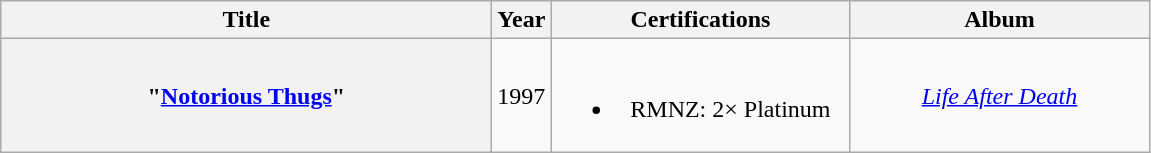<table class="wikitable plainrowheaders" style="text-align:center;">
<tr>
<th scope="col" style="width:20em;">Title</th>
<th scope="col">Year</th>
<th scope="col" style="width:12em;">Certifications</th>
<th scope="col" style="width:12em;">Album</th>
</tr>
<tr>
<th scope="row">"<a href='#'>Notorious Thugs</a>"<br></th>
<td>1997</td>
<td><br><ul><li>RMNZ: 2× Platinum</li></ul></td>
<td><em><a href='#'>Life After Death</a></em></td>
</tr>
</table>
